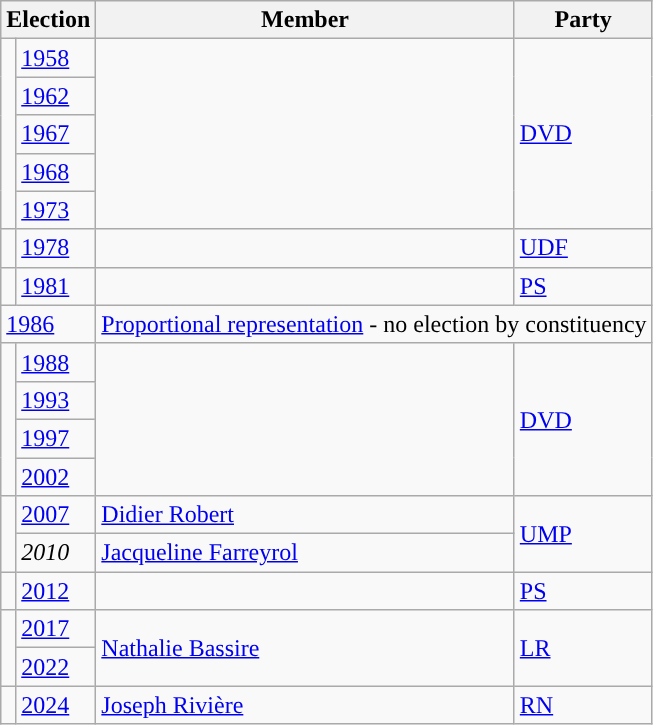<table class="wikitable">
<tr>
<th colspan="2">Election</th>
<th>Member</th>
<th>Party</th>
</tr>
<tr>
<td rowspan="5" style="background-color: "></td>
<td><a href='#'>1958</a></td>
<td rowspan="5"></td>
<td rowspan="5"><a href='#'>DVD</a></td>
</tr>
<tr>
<td><a href='#'>1962</a></td>
</tr>
<tr>
<td><a href='#'>1967</a></td>
</tr>
<tr>
<td><a href='#'>1968</a></td>
</tr>
<tr>
<td><a href='#'>1973</a></td>
</tr>
<tr>
<td style="color:inherit;background-color: "></td>
<td><a href='#'>1978</a></td>
<td></td>
<td><a href='#'>UDF</a></td>
</tr>
<tr>
<td style="color:inherit;background-color: "></td>
<td><a href='#'>1981</a></td>
<td></td>
<td><a href='#'>PS</a></td>
</tr>
<tr>
<td colspan="2"><a href='#'>1986</a></td>
<td colspan="2"><a href='#'>Proportional representation</a> - no election by constituency</td>
</tr>
<tr>
<td rowspan="4" style="background-color: "></td>
<td><a href='#'>1988</a></td>
<td rowspan="4"></td>
<td rowspan="4"><a href='#'>DVD</a></td>
</tr>
<tr>
<td><a href='#'>1993</a></td>
</tr>
<tr>
<td><a href='#'>1997</a></td>
</tr>
<tr>
<td><a href='#'>2002</a></td>
</tr>
<tr>
<td rowspan="2" style="background-color: "></td>
<td><a href='#'>2007</a></td>
<td><a href='#'>Didier Robert</a></td>
<td rowspan="2"><a href='#'>UMP</a></td>
</tr>
<tr>
<td><em>2010</em></td>
<td><a href='#'>Jacqueline Farreyrol</a></td>
</tr>
<tr>
<td style="color:inherit;background-color: "></td>
<td><a href='#'>2012</a></td>
<td></td>
<td><a href='#'>PS</a></td>
</tr>
<tr>
<td rowspan="2" style="background-color: "></td>
<td><a href='#'>2017</a></td>
<td rowspan="2"><a href='#'>Nathalie Bassire</a></td>
<td rowspan=2><a href='#'>LR</a></td>
</tr>
<tr>
<td><a href='#'>2022</a></td>
</tr>
<tr>
<td style="color:inherit;background-color: "></td>
<td><a href='#'>2024</a></td>
<td><a href='#'>Joseph Rivière</a></td>
<td><a href='#'>RN</a></td>
</tr>
</table>
